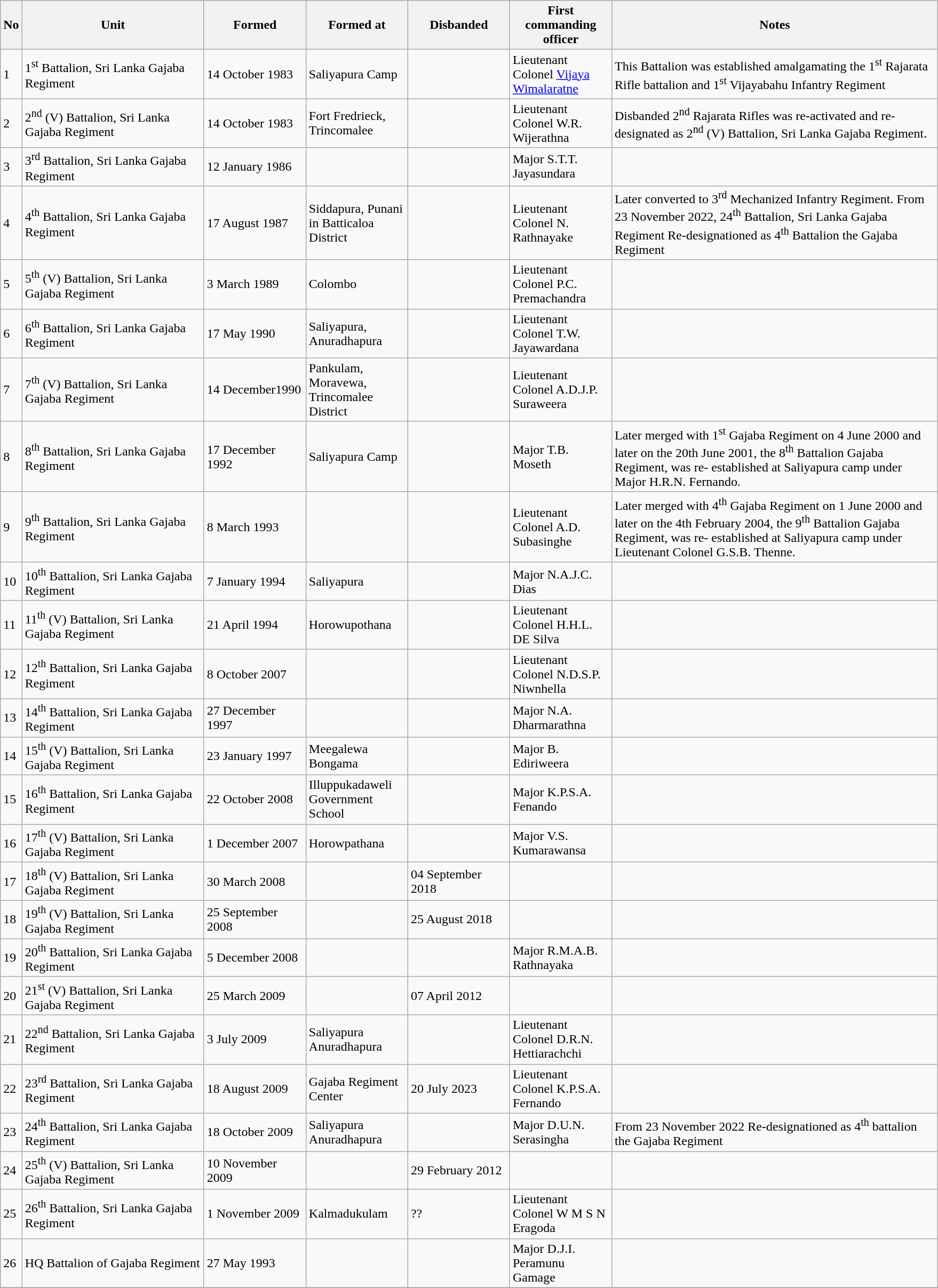<table class="wikitable " border="1" style="border-collapse: collapse;font-size: 100%;">
<tr bgcolor=lavender>
<th>No</th>
<th width=220px>Unit</th>
<th width=120px>Formed</th>
<th width=120px>Formed at</th>
<th width=120px>Disbanded</th>
<th width=120px>First commanding officer</th>
<th width=400px>Notes</th>
</tr>
<tr>
<td>1</td>
<td>1<sup>st</sup> Battalion, Sri Lanka Gajaba Regiment</td>
<td>14 October 1983</td>
<td>Saliyapura Camp</td>
<td></td>
<td>Lieutenant Colonel <a href='#'>Vijaya Wimalaratne</a></td>
<td>This Battalion was established amalgamating the 1<sup>st</sup> Rajarata Rifle battalion and 1<sup>st</sup> Vijayabahu Infantry Regiment</td>
</tr>
<tr>
<td>2</td>
<td>2<sup>nd</sup> (V) Battalion, Sri Lanka Gajaba Regiment</td>
<td>14 October 1983</td>
<td>Fort Fredrieck, Trincomalee</td>
<td></td>
<td>Lieutenant Colonel W.R.  Wijerathna</td>
<td>Disbanded 2<sup>nd</sup> Rajarata Rifles was re-activated and re-designated as 2<sup>nd</sup> (V) Battalion, Sri Lanka Gajaba Regiment.</td>
</tr>
<tr>
<td>3</td>
<td>3<sup>rd</sup> Battalion, Sri Lanka Gajaba Regiment</td>
<td>12 January 1986</td>
<td></td>
<td></td>
<td>Major S.T.T. Jayasundara</td>
<td></td>
</tr>
<tr>
<td>4</td>
<td>4<sup>th</sup> Battalion, Sri Lanka Gajaba Regiment</td>
<td>17 August 1987</td>
<td>Siddapura, Punani in Batticaloa District</td>
<td></td>
<td>Lieutenant Colonel N. Rathnayake</td>
<td>Later converted to 3<sup>rd</sup> Mechanized Infantry Regiment. From 23 November 2022, 24<sup>th</sup> Battalion, Sri Lanka Gajaba Regiment Re-designationed as 4<sup>th</sup> Battalion the Gajaba Regiment</td>
</tr>
<tr>
<td>5</td>
<td>5<sup>th</sup> (V) Battalion, Sri Lanka Gajaba Regiment</td>
<td>3 March 1989</td>
<td>Colombo</td>
<td></td>
<td>Lieutenant Colonel P.C. Premachandra</td>
<td></td>
</tr>
<tr>
<td>6</td>
<td>6<sup>th</sup> Battalion, Sri Lanka Gajaba Regiment</td>
<td>17 May 1990</td>
<td>Saliyapura, Anuradhapura</td>
<td></td>
<td>Lieutenant Colonel T.W. Jayawardana</td>
<td></td>
</tr>
<tr>
<td>7</td>
<td>7<sup>th</sup> (V) Battalion, Sri Lanka Gajaba Regiment</td>
<td>14 December1990</td>
<td>Pankulam, Moravewa, Trincomalee District</td>
<td></td>
<td>Lieutenant Colonel A.D.J.P. Suraweera</td>
<td></td>
</tr>
<tr>
<td>8</td>
<td>8<sup>th</sup> Battalion, Sri Lanka Gajaba Regiment</td>
<td>17 December 1992</td>
<td>Saliyapura Camp</td>
<td></td>
<td>Major T.B. Moseth</td>
<td>Later merged with 1<sup>st</sup> Gajaba Regiment on 4 June 2000 and later on the 20th June 2001, the 8<sup>th</sup> Battalion Gajaba Regiment, was re- established at Saliyapura camp under Major H.R.N. Fernando.</td>
</tr>
<tr>
<td>9</td>
<td>9<sup>th</sup> Battalion, Sri Lanka Gajaba Regiment</td>
<td>8 March 1993</td>
<td></td>
<td></td>
<td>Lieutenant Colonel A.D. Subasinghe</td>
<td>Later merged with 4<sup>th</sup> Gajaba Regiment on 1 June 2000 and later on the 4th February 2004, the 9<sup>th</sup> Battalion Gajaba Regiment, was re- established at Saliyapura camp under Lieutenant Colonel G.S.B. Thenne.</td>
</tr>
<tr>
<td>10</td>
<td>10<sup>th</sup> Battalion, Sri Lanka Gajaba Regiment</td>
<td>7 January 1994</td>
<td>Saliyapura</td>
<td></td>
<td>Major N.A.J.C. Dias</td>
<td></td>
</tr>
<tr>
<td>11</td>
<td>11<sup>th</sup> (V) Battalion, Sri Lanka Gajaba Regiment</td>
<td>21 April 1994</td>
<td>Horowupothana</td>
<td></td>
<td>Lieutenant Colonel H.H.L. DE Silva</td>
<td></td>
</tr>
<tr>
<td>12</td>
<td>12<sup>th</sup> Battalion, Sri Lanka Gajaba Regiment</td>
<td>8 October 2007</td>
<td></td>
<td></td>
<td>Lieutenant Colonel N.D.S.P. Niwnhella</td>
<td></td>
</tr>
<tr>
<td>13</td>
<td>14<sup>th</sup> Battalion, Sri Lanka Gajaba Regiment</td>
<td>27 December 1997</td>
<td></td>
<td></td>
<td>Major N.A. Dharmarathna</td>
<td></td>
</tr>
<tr>
<td>14</td>
<td>15<sup>th</sup> (V) Battalion, Sri Lanka Gajaba Regiment</td>
<td>23 January 1997</td>
<td>Meegalewa Bongama</td>
<td></td>
<td>Major B. Ediriweera</td>
<td></td>
</tr>
<tr>
<td>15</td>
<td>16<sup>th</sup> Battalion, Sri Lanka Gajaba Regiment</td>
<td>22 October 2008</td>
<td>Illuppukadaweli Government School</td>
<td></td>
<td>Major K.P.S.A. Fenando</td>
<td></td>
</tr>
<tr>
<td>16</td>
<td>17<sup>th</sup> (V) Battalion, Sri Lanka Gajaba Regiment</td>
<td>1 December 2007</td>
<td>Horowpathana</td>
<td></td>
<td>Major V.S. Kumarawansa</td>
<td></td>
</tr>
<tr>
<td>17</td>
<td>18<sup>th</sup> (V) Battalion, Sri Lanka Gajaba Regiment</td>
<td>30 March 2008</td>
<td></td>
<td>04 September 2018</td>
<td></td>
<td></td>
</tr>
<tr>
<td>18</td>
<td>19<sup>th</sup> (V) Battalion, Sri Lanka Gajaba Regiment</td>
<td>25 September 2008</td>
<td></td>
<td>25 August 2018</td>
<td></td>
<td></td>
</tr>
<tr>
<td>19</td>
<td>20<sup>th</sup> Battalion, Sri Lanka Gajaba Regiment</td>
<td>5 December 2008</td>
<td></td>
<td></td>
<td>Major R.M.A.B. Rathnayaka</td>
<td></td>
</tr>
<tr>
<td>20</td>
<td>21<sup>st</sup> (V) Battalion, Sri Lanka Gajaba Regiment</td>
<td>25 March 2009</td>
<td></td>
<td>07 April 2012</td>
<td></td>
<td></td>
</tr>
<tr>
<td>21</td>
<td>22<sup>nd</sup> Battalion, Sri Lanka Gajaba Regiment</td>
<td>3 July 2009</td>
<td>Saliyapura Anuradhapura</td>
<td></td>
<td>Lieutenant Colonel D.R.N. Hettiarachchi</td>
<td></td>
</tr>
<tr>
<td>22</td>
<td>23<sup>rd</sup> Battalion, Sri Lanka Gajaba Regiment</td>
<td>18 August 2009</td>
<td>Gajaba Regiment Center</td>
<td>20 July 2023</td>
<td>Lieutenant Colonel K.P.S.A. Fernando</td>
<td></td>
</tr>
<tr>
<td>23</td>
<td>24<sup>th</sup> Battalion, Sri Lanka Gajaba Regiment</td>
<td>18 October 2009</td>
<td>Saliyapura Anuradhapura</td>
<td></td>
<td>Major D.U.N. Serasingha</td>
<td>From 23 November 2022 Re-designationed as 4<sup>th</sup> battalion the Gajaba Regiment</td>
</tr>
<tr>
<td>24</td>
<td>25<sup>th</sup> (V) Battalion, Sri Lanka Gajaba Regiment</td>
<td>10 November 2009</td>
<td></td>
<td>29 February 2012</td>
<td></td>
<td></td>
</tr>
<tr>
<td>25</td>
<td>26<sup>th</sup> Battalion, Sri Lanka Gajaba Regiment</td>
<td>1 November 2009</td>
<td>Kalmadukulam</td>
<td>??</td>
<td>Lieutenant Colonel  W M S N Eragoda</td>
<td></td>
</tr>
<tr>
<td>26</td>
<td>HQ Battalion of Gajaba Regiment</td>
<td>27 May 1993</td>
<td></td>
<td></td>
<td>Major D.J.I. Peramunu Gamage</td>
<td></td>
</tr>
<tr>
</tr>
</table>
